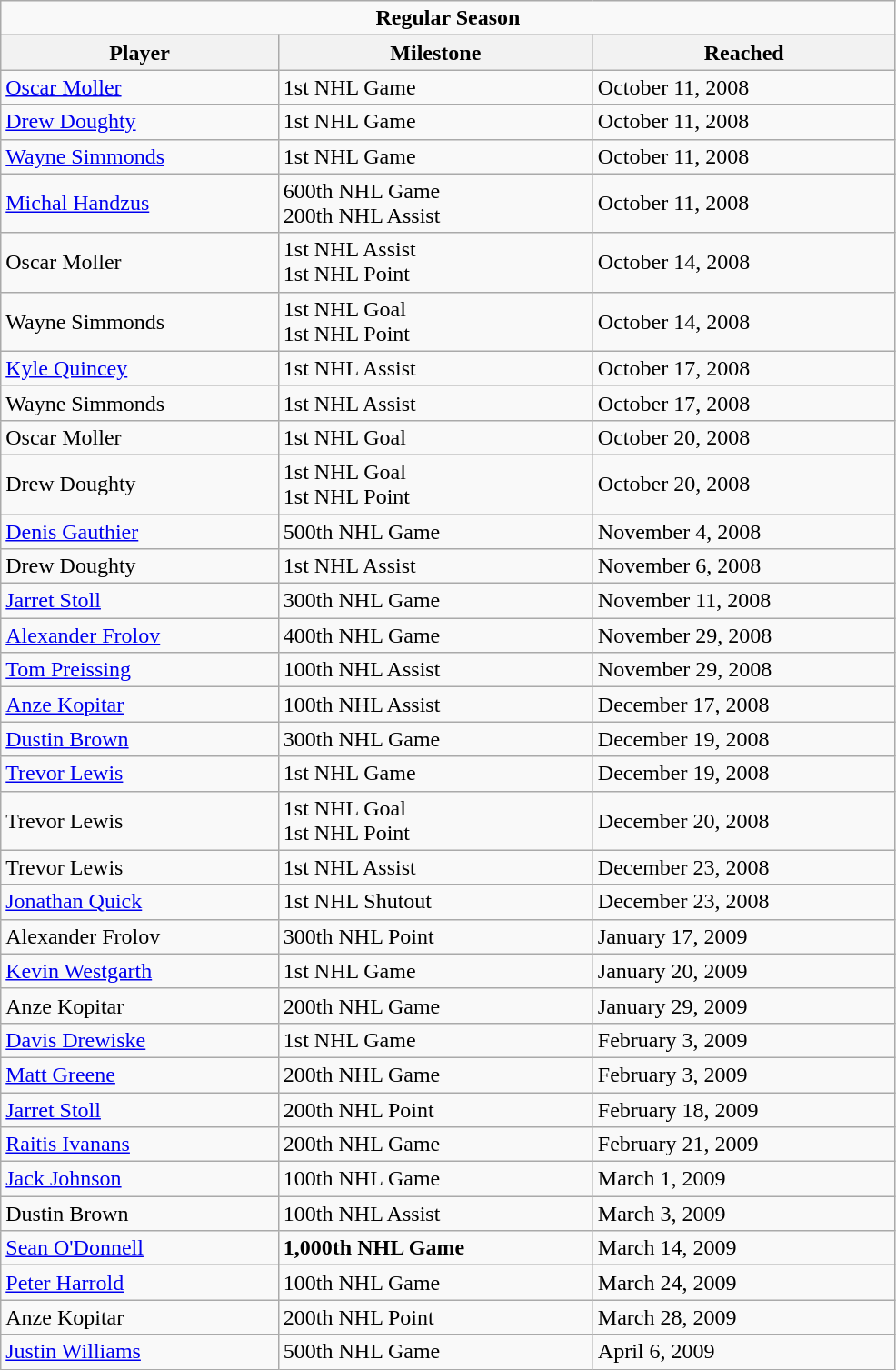<table class="wikitable" style="width:52%;">
<tr>
<td colspan="10" style="text-align:center;"><strong>Regular Season</strong></td>
</tr>
<tr>
<th>Player</th>
<th>Milestone</th>
<th>Reached</th>
</tr>
<tr>
<td><a href='#'>Oscar Moller</a></td>
<td>1st NHL Game</td>
<td>October 11, 2008</td>
</tr>
<tr>
<td><a href='#'>Drew Doughty</a></td>
<td>1st NHL Game</td>
<td>October 11, 2008</td>
</tr>
<tr>
<td><a href='#'>Wayne Simmonds</a></td>
<td>1st NHL Game</td>
<td>October 11, 2008</td>
</tr>
<tr>
<td><a href='#'>Michal Handzus</a></td>
<td>600th NHL Game<br>200th NHL Assist</td>
<td>October 11, 2008</td>
</tr>
<tr>
<td>Oscar Moller</td>
<td>1st NHL Assist<br>1st NHL Point</td>
<td>October 14, 2008</td>
</tr>
<tr>
<td>Wayne Simmonds</td>
<td>1st NHL Goal<br>1st NHL Point</td>
<td>October 14, 2008</td>
</tr>
<tr>
<td><a href='#'>Kyle Quincey</a></td>
<td>1st NHL Assist</td>
<td>October 17, 2008</td>
</tr>
<tr>
<td>Wayne Simmonds</td>
<td>1st NHL Assist</td>
<td>October 17, 2008</td>
</tr>
<tr>
<td>Oscar Moller</td>
<td>1st NHL Goal</td>
<td>October 20, 2008</td>
</tr>
<tr>
<td>Drew Doughty</td>
<td>1st NHL Goal<br>1st NHL Point</td>
<td>October 20, 2008</td>
</tr>
<tr>
<td><a href='#'>Denis Gauthier</a></td>
<td>500th NHL Game</td>
<td>November 4, 2008</td>
</tr>
<tr>
<td>Drew Doughty</td>
<td>1st NHL Assist</td>
<td>November 6, 2008</td>
</tr>
<tr>
<td><a href='#'>Jarret Stoll</a></td>
<td>300th NHL Game</td>
<td>November 11, 2008</td>
</tr>
<tr>
<td><a href='#'>Alexander Frolov</a></td>
<td>400th NHL Game</td>
<td>November 29, 2008</td>
</tr>
<tr>
<td><a href='#'>Tom Preissing</a></td>
<td>100th NHL Assist</td>
<td>November 29, 2008</td>
</tr>
<tr>
<td><a href='#'>Anze Kopitar</a></td>
<td>100th NHL Assist</td>
<td>December 17, 2008</td>
</tr>
<tr>
<td><a href='#'>Dustin Brown</a></td>
<td>300th NHL Game</td>
<td>December 19, 2008</td>
</tr>
<tr>
<td><a href='#'>Trevor Lewis</a></td>
<td>1st NHL Game</td>
<td>December 19, 2008</td>
</tr>
<tr>
<td>Trevor Lewis</td>
<td>1st NHL Goal<br>1st NHL Point</td>
<td>December 20, 2008</td>
</tr>
<tr>
<td>Trevor Lewis</td>
<td>1st NHL Assist</td>
<td>December 23, 2008</td>
</tr>
<tr>
<td><a href='#'>Jonathan Quick</a></td>
<td>1st NHL Shutout</td>
<td>December 23, 2008</td>
</tr>
<tr>
<td>Alexander Frolov</td>
<td>300th NHL Point</td>
<td>January 17, 2009</td>
</tr>
<tr>
<td><a href='#'>Kevin Westgarth</a></td>
<td>1st NHL Game</td>
<td>January 20, 2009</td>
</tr>
<tr>
<td>Anze Kopitar</td>
<td>200th NHL Game</td>
<td>January 29, 2009</td>
</tr>
<tr>
<td><a href='#'>Davis Drewiske</a></td>
<td>1st NHL Game</td>
<td>February 3, 2009</td>
</tr>
<tr>
<td><a href='#'>Matt Greene</a></td>
<td>200th NHL Game</td>
<td>February 3, 2009</td>
</tr>
<tr>
<td><a href='#'>Jarret Stoll</a></td>
<td>200th NHL Point</td>
<td>February 18, 2009</td>
</tr>
<tr>
<td><a href='#'>Raitis Ivanans</a></td>
<td>200th NHL Game</td>
<td>February 21, 2009</td>
</tr>
<tr>
<td><a href='#'>Jack Johnson</a></td>
<td>100th NHL Game</td>
<td>March 1, 2009</td>
</tr>
<tr>
<td>Dustin Brown</td>
<td>100th NHL Assist</td>
<td>March 3, 2009</td>
</tr>
<tr>
<td><a href='#'>Sean O'Donnell</a></td>
<td><strong>1,000th NHL Game</strong></td>
<td>March 14, 2009</td>
</tr>
<tr>
<td><a href='#'>Peter Harrold</a></td>
<td>100th NHL Game</td>
<td>March 24, 2009</td>
</tr>
<tr>
<td>Anze Kopitar</td>
<td>200th NHL Point</td>
<td>March 28, 2009</td>
</tr>
<tr>
<td><a href='#'>Justin Williams</a></td>
<td>500th NHL Game</td>
<td>April 6, 2009</td>
</tr>
</table>
